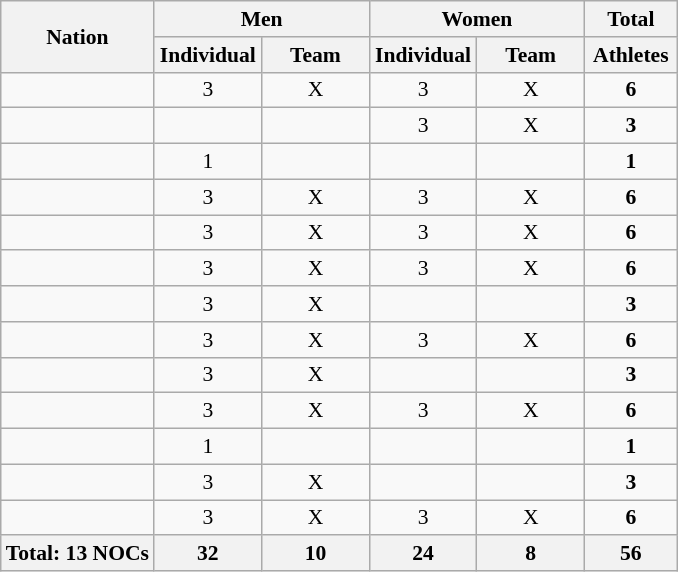<table class="wikitable" style="text-align:center; font-size:90%">
<tr>
<th rowspan="2" align="left">Nation</th>
<th colspan="2">Men</th>
<th colspan="2">Women</th>
<th>Total</th>
</tr>
<tr>
<th width=65>Individual</th>
<th width=65>Team</th>
<th width=65>Individual</th>
<th width=65>Team</th>
<th width=55>Athletes</th>
</tr>
<tr>
<td align=left></td>
<td>3</td>
<td>X</td>
<td>3</td>
<td>X</td>
<td><strong>6</strong></td>
</tr>
<tr>
<td align=left></td>
<td></td>
<td></td>
<td>3</td>
<td>X</td>
<td><strong>3</strong></td>
</tr>
<tr>
<td align=left></td>
<td>1</td>
<td></td>
<td></td>
<td></td>
<td><strong>1</strong></td>
</tr>
<tr>
<td align=left></td>
<td>3</td>
<td>X</td>
<td>3</td>
<td>X</td>
<td><strong>6</strong></td>
</tr>
<tr>
<td align=left></td>
<td>3</td>
<td>X</td>
<td>3</td>
<td>X</td>
<td><strong>6</strong></td>
</tr>
<tr>
<td align=left></td>
<td>3</td>
<td>X</td>
<td>3</td>
<td>X</td>
<td><strong>6</strong></td>
</tr>
<tr>
<td align=left></td>
<td>3</td>
<td>X</td>
<td></td>
<td></td>
<td><strong>3</strong></td>
</tr>
<tr>
<td align=left></td>
<td>3</td>
<td>X</td>
<td>3</td>
<td>X</td>
<td><strong>6</strong></td>
</tr>
<tr>
<td align=left></td>
<td>3</td>
<td>X</td>
<td></td>
<td></td>
<td><strong>3</strong></td>
</tr>
<tr>
<td align=left></td>
<td>3</td>
<td>X</td>
<td>3</td>
<td>X</td>
<td><strong>6</strong></td>
</tr>
<tr>
<td align=left></td>
<td>1</td>
<td></td>
<td></td>
<td></td>
<td><strong>1</strong></td>
</tr>
<tr>
<td align=left></td>
<td>3</td>
<td>X</td>
<td></td>
<td></td>
<td><strong>3</strong></td>
</tr>
<tr>
<td align=left></td>
<td>3</td>
<td>X</td>
<td>3</td>
<td>X</td>
<td><strong>6</strong></td>
</tr>
<tr>
<th>Total: 13 NOCs</th>
<th>32</th>
<th>10</th>
<th>24</th>
<th>8</th>
<th>56</th>
</tr>
</table>
